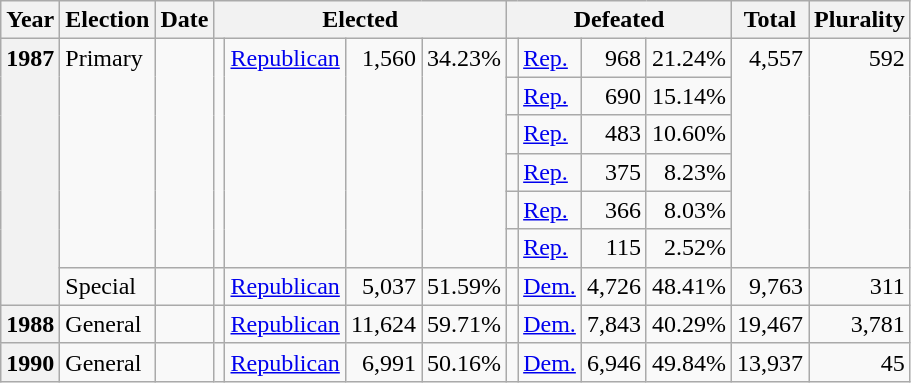<table class=wikitable>
<tr>
<th>Year</th>
<th>Election</th>
<th>Date</th>
<th ! colspan="4">Elected</th>
<th ! colspan="4">Defeated</th>
<th>Total</th>
<th>Plurality</th>
</tr>
<tr>
<th rowspan="7" valign="top">1987</th>
<td rowspan="6" valign="top">Primary</td>
<td rowspan="6" valign="top"></td>
<td rowspan="6" valign="top"></td>
<td rowspan="6" valign="top" ><a href='#'>Republican</a></td>
<td rowspan="6" valign="top" align="right">1,560</td>
<td rowspan="6" valign="top" align="right">34.23%</td>
<td valign="top"></td>
<td><a href='#'>Rep.</a></td>
<td valign="top" align="right">968</td>
<td valign="top" align="right">21.24%</td>
<td rowspan="6" valign="top" align="right">4,557</td>
<td rowspan="6" valign="top" align="right">592</td>
</tr>
<tr>
<td valign="top"></td>
<td><a href='#'>Rep.</a></td>
<td valign="top" align="right">690</td>
<td valign="top" align="right">15.14%</td>
</tr>
<tr>
<td valign="top"></td>
<td><a href='#'>Rep.</a></td>
<td valign="top" align="right">483</td>
<td valign="top" align="right">10.60%</td>
</tr>
<tr>
<td valign="top"></td>
<td><a href='#'>Rep.</a></td>
<td valign="top" align="right">375</td>
<td valign="top" align="right">8.23%</td>
</tr>
<tr>
<td valign="top"></td>
<td><a href='#'>Rep.</a></td>
<td valign="top" align="right">366</td>
<td valign="top" align="right">8.03%</td>
</tr>
<tr>
<td valign="top"></td>
<td><a href='#'>Rep.</a></td>
<td valign="top" align="right">115</td>
<td valign="top" align="right">2.52%</td>
</tr>
<tr>
<td valign="top">Special</td>
<td valign="top"></td>
<td valign="top"></td>
<td valign="top" ><a href='#'>Republican</a></td>
<td valign="top" align="right">5,037</td>
<td valign="top" align="right">51.59%</td>
<td valign="top"></td>
<td><a href='#'>Dem.</a></td>
<td valign="top" align="right">4,726</td>
<td valign="top" align="right">48.41%</td>
<td valign="top" align="right">9,763</td>
<td valign="top" align="right">311</td>
</tr>
<tr>
<th valign="top">1988</th>
<td valign="top">General</td>
<td valign="top"></td>
<td valign="top"></td>
<td valign="top" ><a href='#'>Republican</a></td>
<td valign="top" align="right">11,624</td>
<td valign="top" align="right">59.71%</td>
<td valign="top"></td>
<td><a href='#'>Dem.</a></td>
<td valign="top" align="right">7,843</td>
<td valign="top" align="right">40.29%</td>
<td valign="top" align="right">19,467</td>
<td valign="top" align="right">3,781</td>
</tr>
<tr>
<th valign="top">1990</th>
<td valign="top">General</td>
<td valign="top"></td>
<td valign="top"></td>
<td valign="top" ><a href='#'>Republican</a></td>
<td valign="top" align="right">6,991</td>
<td valign="top" align="right">50.16%</td>
<td valign="top"></td>
<td><a href='#'>Dem.</a></td>
<td valign="top" align="right">6,946</td>
<td valign="top" align="right">49.84%</td>
<td valign="top" align="right">13,937</td>
<td valign="top" align="right">45</td>
</tr>
</table>
